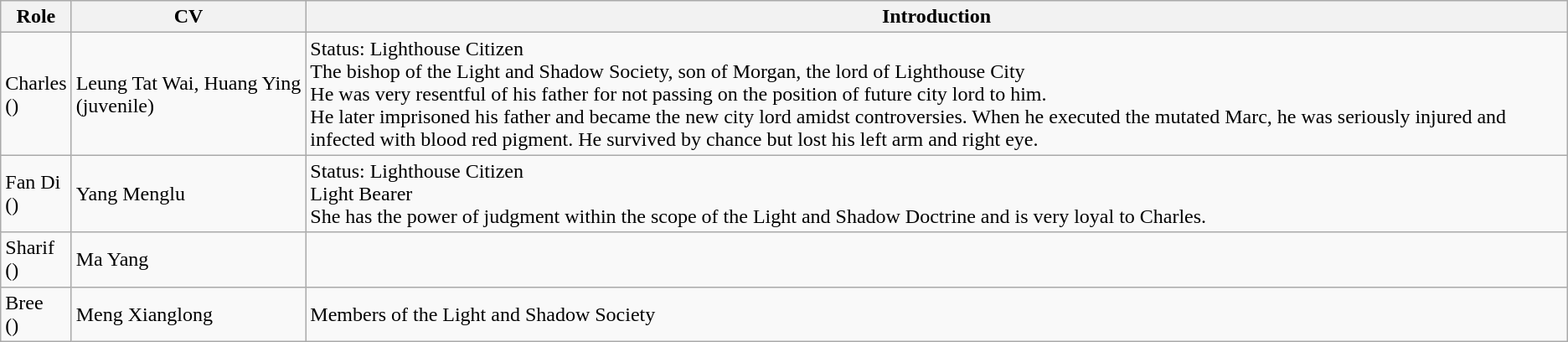<table class="wikitable mw-collapsible">
<tr>
<th>Role</th>
<th>CV</th>
<th>Introduction</th>
</tr>
<tr>
<td>Charles<br>()</td>
<td>Leung Tat Wai, Huang Ying (juvenile)</td>
<td>Status: Lighthouse Citizen<br>The bishop of the Light and Shadow Society, son of Morgan, the lord of Lighthouse City<br>He was very resentful of his father for not passing on the position of future city lord to him.<br>He later imprisoned his father and became the new city lord amidst controversies. When he executed the mutated Marc, he was seriously injured and infected with blood red pigment. He survived by chance but lost his left arm and right eye.</td>
</tr>
<tr>
<td>Fan Di<br>()</td>
<td>Yang Menglu</td>
<td>Status: Lighthouse Citizen<br>Light Bearer<br>She has the power of judgment within the scope of the Light and Shadow Doctrine and is very loyal to Charles.</td>
</tr>
<tr>
<td>Sharif<br>()</td>
<td>Ma Yang</td>
<td><br></td>
</tr>
<tr>
<td>Bree<br>()</td>
<td>Meng Xianglong</td>
<td>Members of the Light and Shadow Society</td>
</tr>
</table>
